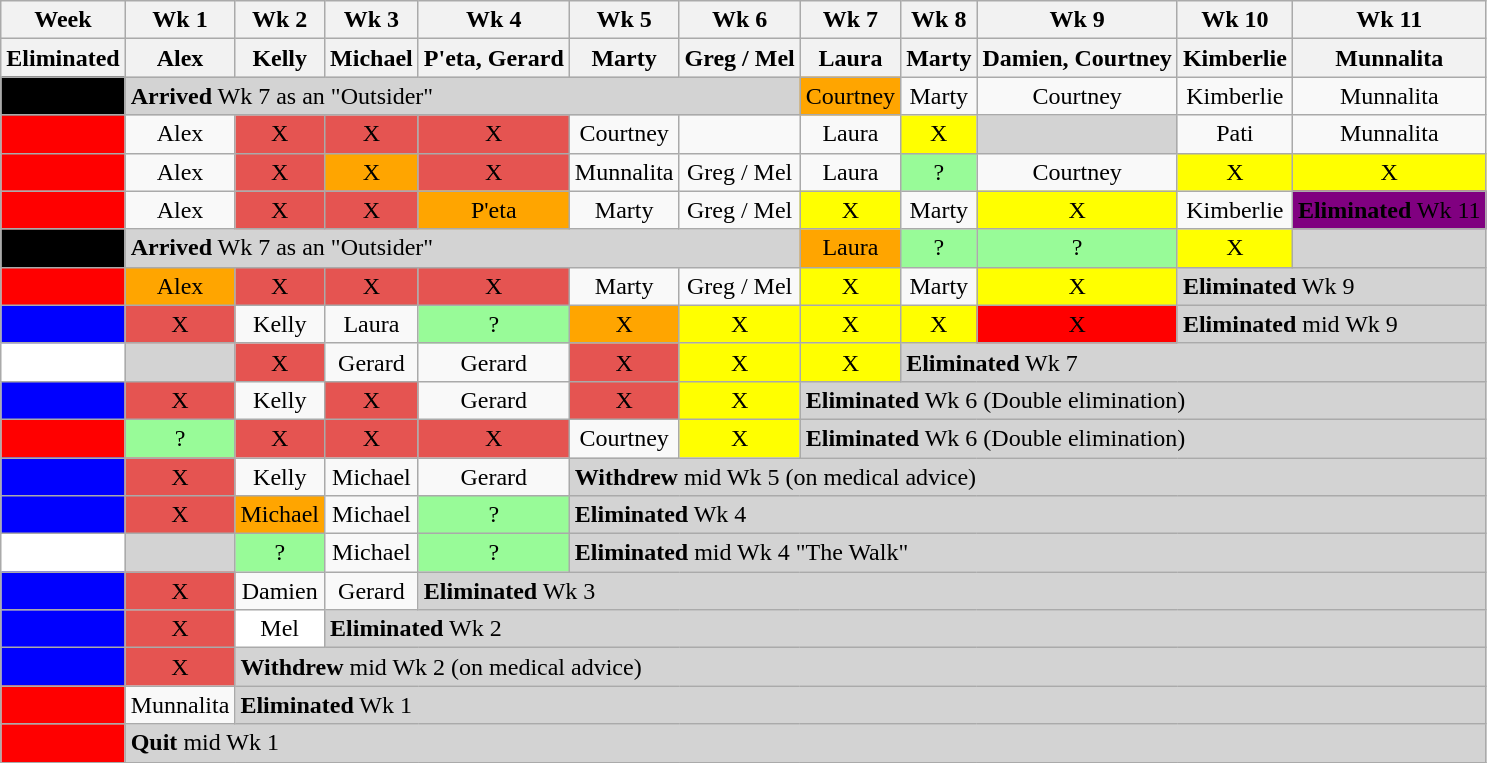<table class="wikitable" style="text-align:center">
<tr>
<th>Week</th>
<th>Wk 1</th>
<th>Wk 2</th>
<th>Wk 3</th>
<th>Wk 4</th>
<th>Wk 5</th>
<th>Wk 6</th>
<th>Wk 7</th>
<th>Wk 8</th>
<th>Wk 9</th>
<th>Wk 10</th>
<th>Wk 11</th>
</tr>
<tr>
<th>Eliminated</th>
<th>Alex</th>
<th>Kelly</th>
<th>Michael</th>
<th>P'eta, Gerard</th>
<th>Marty</th>
<th>Greg / Mel</th>
<th>Laura</th>
<th>Marty</th>
<th>Damien, Courtney</th>
<th>Kimberlie</th>
<th>Munnalita</th>
</tr>
<tr>
<td align="left" bgcolor="black"></td>
<td colspan=6 bgcolor="lightgrey" align="left"><strong>Arrived</strong> Wk 7 as an "Outsider"</td>
<td bgcolor="orange">Courtney</td>
<td>Marty</td>
<td>Courtney</td>
<td>Kimberlie</td>
<td>Munnalita</td>
</tr>
<tr>
<td align="left" bgcolor="red"></td>
<td>Alex</td>
<td bgcolor="#E55451" align="center">X</td>
<td bgcolor="#E55451" align="center">X</td>
<td bgcolor="#E55451" align="center">X</td>
<td>Courtney</td>
<td></td>
<td>Laura</td>
<td bgcolor="yellow" align="center">X</td>
<td colspan=1 bgcolor="lightgrey" align="left"></td>
<td>Pati</td>
<td>Munnalita</td>
</tr>
<tr>
<td align="left" bgcolor="red"></td>
<td>Alex</td>
<td bgcolor="#E55451" align="center">X</td>
<td bgcolor="orange" align="center">X</td>
<td bgcolor="#E55451" align="center">X</td>
<td>Munnalita</td>
<td>Greg / Mel</td>
<td>Laura</td>
<td bgcolor="palegreen" align="center">?</td>
<td>Courtney</td>
<td bgcolor="yellow" align="center">X</td>
<td bgcolor="yellow" align="center">X</td>
</tr>
<tr>
<td align="left" bgcolor="red"></td>
<td>Alex</td>
<td bgcolor="#E55451" align="center">X</td>
<td bgcolor="#E55451" align="center">X</td>
<td bgcolor="orange" align="center">P'eta</td>
<td>Marty</td>
<td>Greg / Mel</td>
<td bgcolor="yellow" align="center">X</td>
<td>Marty</td>
<td bgcolor="yellow" align="center">X</td>
<td>Kimberlie</td>
<td bgcolor="purple" align="center"><strong>Eliminated</strong> Wk 11</td>
</tr>
<tr>
<td align="left" bgcolor="black"></td>
<td colspan=6 bgcolor="lightgrey" align="left"><strong>Arrived</strong> Wk 7 as an "Outsider"</td>
<td bgcolor="orange">Laura</td>
<td bgcolor="palegreen" align="center">?</td>
<td bgcolor="palegreen" align="center">?</td>
<td bgcolor="yellow" align="center">X</td>
<td bgcolor="lightgrey" align="left"></td>
</tr>
<tr>
<td align="left" bgcolor="red"></td>
<td bgcolor="orange">Alex</td>
<td bgcolor="#E55451" align="center">X</td>
<td bgcolor="#E55451" align="center">X</td>
<td bgcolor="#E55451" align="center">X</td>
<td>Marty</td>
<td>Greg / Mel</td>
<td bgcolor="yellow" align="center">X</td>
<td>Marty</td>
<td bgcolor="yellow" align="center">X</td>
<td colspan=2 bgcolor="lightgrey" align="left"><strong>Eliminated</strong> Wk 9</td>
</tr>
<tr>
<td align="left" bgcolor="blue"></td>
<td bgcolor="#E55451" align="center">X</td>
<td>Kelly</td>
<td>Laura</td>
<td bgcolor="palegreen" align="center">?</td>
<td bgcolor="orange" align="center">X</td>
<td bgcolor="yellow" align="center">X</td>
<td bgcolor="yellow" align="center">X</td>
<td bgcolor="yellow" align="center">X</td>
<td bgcolor="red">X</td>
<td colspan=2 bgcolor="lightgrey" align="left"><strong>Eliminated</strong> mid Wk 9</td>
</tr>
<tr>
<td align="left" bgcolor="white"></td>
<td bgcolor="lightgrey" align="left"></td>
<td bgcolor="#E55451" align="center">X</td>
<td>Gerard</td>
<td>Gerard</td>
<td bgcolor="#E55451" align="center">X</td>
<td bgcolor="yellow" align="center">X</td>
<td bgcolor="yellow" align="center">X</td>
<td colspan=4 bgcolor="lightgrey" align="left"><strong>Eliminated</strong> Wk 7</td>
</tr>
<tr>
<td align="left" bgcolor="blue"></td>
<td bgcolor="E55451" align="center">X</td>
<td>Kelly</td>
<td bgcolor="#E55451" align="center">X</td>
<td>Gerard</td>
<td bgcolor="#E55451" align="center">X</td>
<td bgcolor="yellow" align="center">X</td>
<td colspan=5 bgcolor="lightgrey" align="left"><strong>Eliminated</strong> Wk 6 (Double elimination)</td>
</tr>
<tr>
<td align="left" bgcolor="red"></td>
<td bgcolor="palegreen" align="center">?</td>
<td bgcolor="#E55451" align="center">X</td>
<td bgcolor="#E55451" align="center">X</td>
<td bgcolor="#E55451" align="center">X</td>
<td>Courtney</td>
<td bgcolor="yellow" align="center">X</td>
<td colspan=5 bgcolor="lightgrey" align="left"><strong>Eliminated</strong> Wk 6 (Double elimination)</td>
</tr>
<tr>
<td align="left" bgcolor="blue"></td>
<td bgcolor="#E55451" align="center">X</td>
<td>Kelly</td>
<td>Michael</td>
<td>Gerard</td>
<td colspan=7 bgcolor="lightgrey" align="left"><strong>Withdrew</strong> mid Wk 5 (on medical advice)</td>
</tr>
<tr>
<td align="left" bgcolor="blue"></td>
<td bgcolor="#E55451" align="center">X</td>
<td bgcolor="orange" align="center">Michael</td>
<td>Michael</td>
<td bgcolor="palegreen" align="center">?</td>
<td colspan=7 bgcolor="lightgrey" align="left"><strong>Eliminated</strong> Wk 4</td>
</tr>
<tr>
<td align="left" bgcolor="white"></td>
<td bgcolor="lightgrey" align="left"></td>
<td bgcolor=palegreen>?</td>
<td>Michael</td>
<td bgcolor="palegreen" align="center">?</td>
<td colspan=8 bgcolor="lightgrey" align="left"><strong>Eliminated</strong> mid Wk 4 "The Walk"</td>
</tr>
<tr>
<td align="left" bgcolor="blue"></td>
<td bgcolor="#E55451" align="center">X</td>
<td>Damien</td>
<td>Gerard</td>
<td colspan=8 bgcolor="lightgrey" align="left"><strong>Eliminated</strong> Wk 3</td>
</tr>
<tr>
<td align="left" bgcolor="blue"></td>
<td bgcolor="#E55451" align="center">X</td>
<td bgcolor= white align="center">Mel</td>
<td colspan=9 bgcolor="lightgrey" align="left"><strong>Eliminated</strong> Wk 2</td>
</tr>
<tr>
<td align="left" bgcolor="blue"></td>
<td bgcolor="#E55451" align="center">X</td>
<td colspan=10 bgcolor="lightgrey" align="left"><strong>Withdrew</strong> mid Wk 2 (on medical advice)</td>
</tr>
<tr>
<td align="left" bgcolor="red"></td>
<td>Munnalita</td>
<td colspan=10 bgcolor="lightgrey" align="left"><strong>Eliminated</strong> Wk 1</td>
</tr>
<tr>
<td align="left" bgcolor="red"></td>
<td colspan=11 bgcolor="lightgrey" align="left"><strong>Quit</strong> mid Wk 1</td>
</tr>
<tr>
</tr>
</table>
